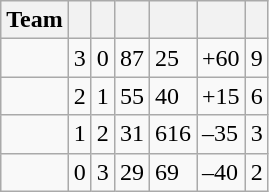<table class="wikitable">
<tr>
<th>Team</th>
<th></th>
<th></th>
<th></th>
<th></th>
<th></th>
<th></th>
</tr>
<tr>
<td></td>
<td>3</td>
<td>0</td>
<td>87</td>
<td>25</td>
<td>+60</td>
<td>9</td>
</tr>
<tr>
<td></td>
<td>2</td>
<td>1</td>
<td>55</td>
<td>40</td>
<td>+15</td>
<td>6</td>
</tr>
<tr>
<td></td>
<td>1</td>
<td>2</td>
<td>31</td>
<td>616</td>
<td>–35</td>
<td>3</td>
</tr>
<tr>
<td></td>
<td>0</td>
<td>3</td>
<td>29</td>
<td>69</td>
<td>–40</td>
<td>2</td>
</tr>
</table>
